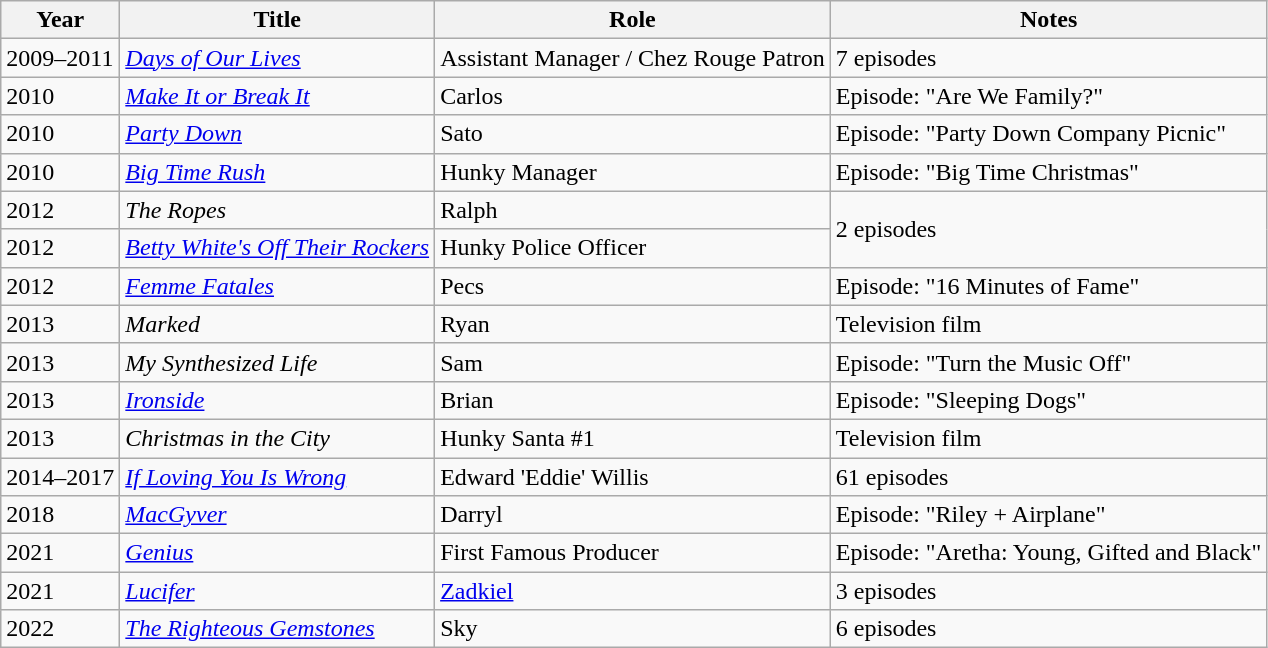<table class="wikitable sortable">
<tr>
<th>Year</th>
<th>Title</th>
<th>Role</th>
<th>Notes</th>
</tr>
<tr>
<td>2009–2011</td>
<td><em><a href='#'>Days of Our Lives</a></em></td>
<td>Assistant Manager / Chez Rouge Patron</td>
<td>7 episodes</td>
</tr>
<tr>
<td>2010</td>
<td><em><a href='#'>Make It or Break It</a></em></td>
<td>Carlos</td>
<td>Episode: "Are We Family?"</td>
</tr>
<tr>
<td>2010</td>
<td><em><a href='#'>Party Down</a></em></td>
<td>Sato</td>
<td>Episode: "Party Down Company Picnic"</td>
</tr>
<tr>
<td>2010</td>
<td><em><a href='#'>Big Time Rush</a></em></td>
<td>Hunky Manager</td>
<td>Episode: "Big Time Christmas"</td>
</tr>
<tr>
<td>2012</td>
<td><em>The Ropes</em></td>
<td>Ralph</td>
<td rowspan="2">2 episodes</td>
</tr>
<tr>
<td>2012</td>
<td><em><a href='#'>Betty White's Off Their Rockers</a></em></td>
<td>Hunky Police Officer</td>
</tr>
<tr>
<td>2012</td>
<td><a href='#'><em>Femme Fatales</em></a></td>
<td>Pecs</td>
<td>Episode: "16 Minutes of Fame"</td>
</tr>
<tr>
<td>2013</td>
<td><em>Marked</em></td>
<td>Ryan</td>
<td>Television film</td>
</tr>
<tr>
<td>2013</td>
<td><em>My Synthesized Life</em></td>
<td>Sam</td>
<td>Episode: "Turn the Music Off"</td>
</tr>
<tr>
<td>2013</td>
<td><a href='#'><em>Ironside</em></a></td>
<td>Brian</td>
<td>Episode: "Sleeping Dogs"</td>
</tr>
<tr>
<td>2013</td>
<td><em>Christmas in the City</em></td>
<td>Hunky Santa #1</td>
<td>Television film</td>
</tr>
<tr>
<td>2014–2017</td>
<td><em><a href='#'>If Loving You Is Wrong</a></em></td>
<td>Edward 'Eddie' Willis</td>
<td>61 episodes</td>
</tr>
<tr>
<td>2018</td>
<td><a href='#'><em>MacGyver</em></a></td>
<td>Darryl</td>
<td>Episode: "Riley + Airplane"</td>
</tr>
<tr>
<td>2021</td>
<td><a href='#'><em>Genius</em></a></td>
<td>First Famous Producer</td>
<td>Episode: "Aretha: Young, Gifted and Black"</td>
</tr>
<tr>
<td>2021</td>
<td><a href='#'><em>Lucifer</em></a></td>
<td><a href='#'>Zadkiel</a></td>
<td>3 episodes</td>
</tr>
<tr>
<td>2022</td>
<td><em><a href='#'>The Righteous Gemstones</a></em></td>
<td>Sky</td>
<td>6 episodes</td>
</tr>
</table>
